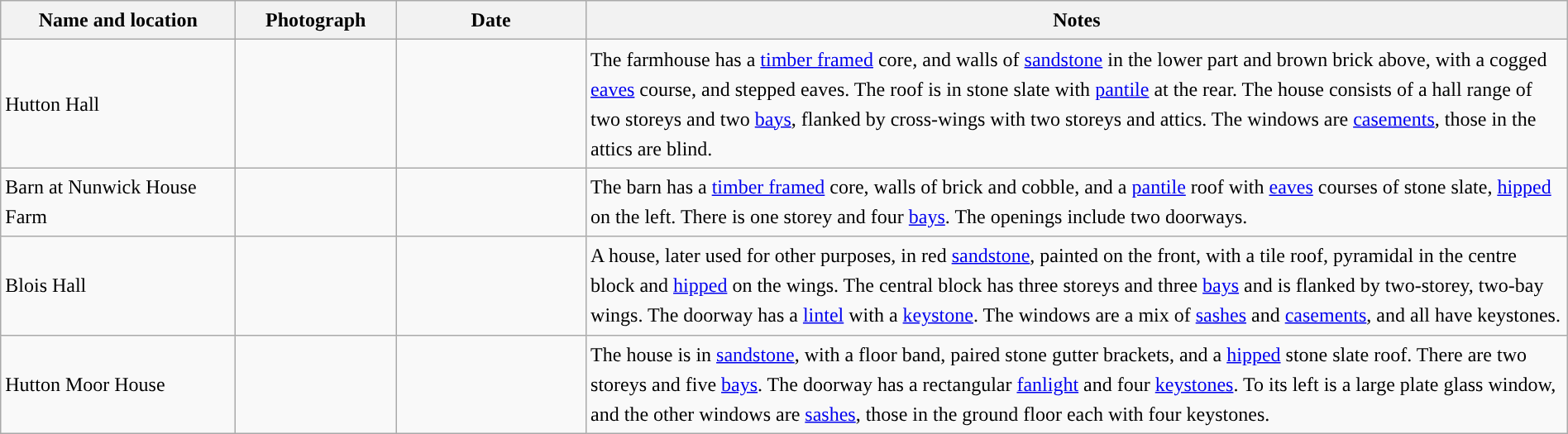<table class="wikitable sortable plainrowheaders" style="width:100%;border:0px;text-align:left;line-height:150%;">
<tr>
<th scope="col"  style="width:150px">Name and location</th>
<th scope="col"  style="width:100px" class="unsortable">Photograph</th>
<th scope="col"  style="width:120px">Date</th>
<th scope="col"  style="width:650px" class="unsortable">Notes</th>
</tr>
<tr>
<td>Hutton Hall<br><small></small></td>
<td></td>
<td align="center"></td>
<td>The farmhouse has a <a href='#'>timber framed</a> core, and walls of <a href='#'>sandstone</a> in the lower part and brown brick above, with a cogged <a href='#'>eaves</a> course, and stepped eaves. The roof is in stone slate with <a href='#'>pantile</a> at the rear.  The house consists of a hall range of two storeys and two <a href='#'>bays</a>, flanked by cross-wings with two storeys and attics. The windows are <a href='#'>casements</a>, those in the attics are blind.</td>
</tr>
<tr>
<td>Barn at Nunwick House Farm<br><small></small></td>
<td></td>
<td align="center"></td>
<td>The barn has a <a href='#'>timber framed</a> core, walls of brick and cobble, and a <a href='#'>pantile</a> roof with <a href='#'>eaves</a> courses of stone slate, <a href='#'>hipped</a> on the left. There is one storey and four <a href='#'>bays</a>. The openings include two doorways.</td>
</tr>
<tr>
<td>Blois Hall<br><small></small></td>
<td></td>
<td align="center"></td>
<td>A house, later used for other purposes, in red <a href='#'>sandstone</a>, painted on the front, with a tile roof, pyramidal in the centre block and <a href='#'>hipped</a> on the wings. The central block has three storeys and three <a href='#'>bays</a> and is flanked by two-storey, two-bay wings. The doorway has a <a href='#'>lintel</a> with a <a href='#'>keystone</a>. The windows are a mix of <a href='#'>sashes</a> and <a href='#'>casements</a>, and all have keystones.</td>
</tr>
<tr>
<td>Hutton Moor House<br><small></small></td>
<td></td>
<td align="center"></td>
<td>The house is in <a href='#'>sandstone</a>, with a floor band, paired stone gutter brackets, and a <a href='#'>hipped</a> stone slate roof. There are two storeys and five <a href='#'>bays</a>. The doorway has a rectangular <a href='#'>fanlight</a> and four <a href='#'>keystones</a>. To its left is a large plate glass window, and the other windows are <a href='#'>sashes</a>, those in the ground floor each with four keystones.</td>
</tr>
<tr>
</tr>
</table>
